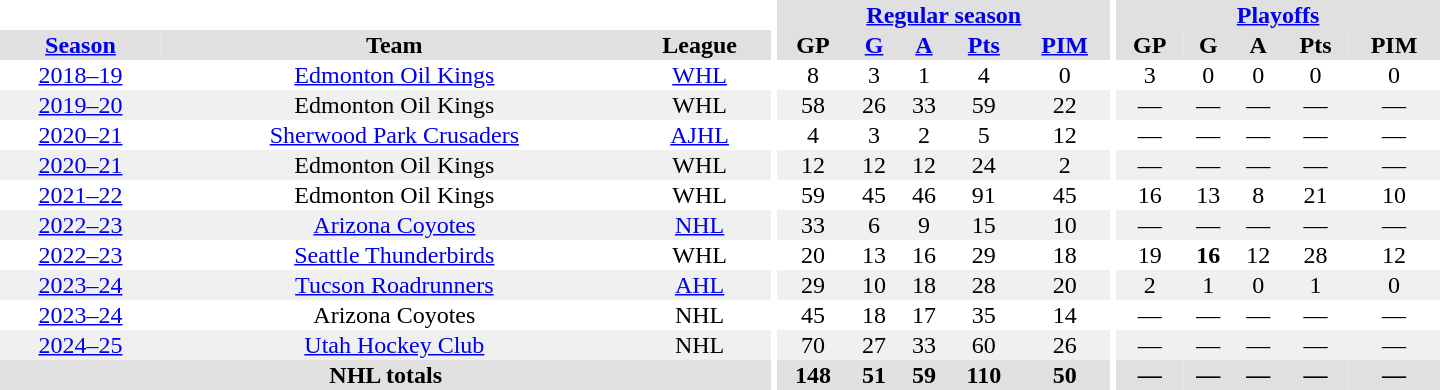<table border="0" cellpadding="1" cellspacing="0" style="text-align:center; width:60em">
<tr bgcolor="#e0e0e0">
<th colspan="3" bgcolor="#ffffff"></th>
<th rowspan="100" bgcolor="#ffffff"></th>
<th colspan="5"><a href='#'>Regular season</a></th>
<th rowspan="100" bgcolor="#ffffff"></th>
<th colspan="5"><a href='#'>Playoffs</a></th>
</tr>
<tr bgcolor="#e0e0e0">
<th><a href='#'>Season</a></th>
<th>Team</th>
<th>League</th>
<th>GP</th>
<th><a href='#'>G</a></th>
<th><a href='#'>A</a></th>
<th><a href='#'>Pts</a></th>
<th><a href='#'>PIM</a></th>
<th>GP</th>
<th>G</th>
<th>A</th>
<th>Pts</th>
<th>PIM</th>
</tr>
<tr>
<td><a href='#'>2018–19</a></td>
<td><a href='#'>Edmonton Oil Kings</a></td>
<td><a href='#'>WHL</a></td>
<td>8</td>
<td>3</td>
<td>1</td>
<td>4</td>
<td>0</td>
<td>3</td>
<td>0</td>
<td>0</td>
<td>0</td>
<td>0</td>
</tr>
<tr bgcolor="#f0f0f0">
<td><a href='#'>2019–20</a></td>
<td>Edmonton Oil Kings</td>
<td>WHL</td>
<td>58</td>
<td>26</td>
<td>33</td>
<td>59</td>
<td>22</td>
<td>—</td>
<td>—</td>
<td>—</td>
<td>—</td>
<td>—</td>
</tr>
<tr>
<td><a href='#'>2020–21</a></td>
<td><a href='#'>Sherwood Park Crusaders</a></td>
<td><a href='#'>AJHL</a></td>
<td>4</td>
<td>3</td>
<td>2</td>
<td>5</td>
<td>12</td>
<td>—</td>
<td>—</td>
<td>—</td>
<td>—</td>
<td>—</td>
</tr>
<tr bgcolor="#f0f0f0">
<td><a href='#'>2020–21</a></td>
<td>Edmonton Oil Kings</td>
<td>WHL</td>
<td>12</td>
<td>12</td>
<td>12</td>
<td>24</td>
<td>2</td>
<td>—</td>
<td>—</td>
<td>—</td>
<td>—</td>
<td>—</td>
</tr>
<tr>
<td><a href='#'>2021–22</a></td>
<td>Edmonton Oil Kings</td>
<td>WHL</td>
<td>59</td>
<td>45</td>
<td>46</td>
<td>91</td>
<td>45</td>
<td>16</td>
<td>13</td>
<td>8</td>
<td>21</td>
<td>10</td>
</tr>
<tr bgcolor="#f0f0f0">
<td><a href='#'>2022–23</a></td>
<td><a href='#'>Arizona Coyotes</a></td>
<td><a href='#'>NHL</a></td>
<td>33</td>
<td>6</td>
<td>9</td>
<td>15</td>
<td>10</td>
<td>—</td>
<td>—</td>
<td>—</td>
<td>—</td>
<td>—</td>
</tr>
<tr>
<td><a href='#'>2022–23</a></td>
<td><a href='#'>Seattle Thunderbirds</a></td>
<td>WHL</td>
<td>20</td>
<td>13</td>
<td>16</td>
<td>29</td>
<td>18</td>
<td>19</td>
<td><strong>16</strong></td>
<td>12</td>
<td>28</td>
<td>12</td>
</tr>
<tr bgcolor="#f0f0f0">
<td><a href='#'>2023–24</a></td>
<td><a href='#'>Tucson Roadrunners</a></td>
<td><a href='#'>AHL</a></td>
<td>29</td>
<td>10</td>
<td>18</td>
<td>28</td>
<td>20</td>
<td>2</td>
<td>1</td>
<td>0</td>
<td>1</td>
<td>0</td>
</tr>
<tr>
<td><a href='#'>2023–24</a></td>
<td>Arizona Coyotes</td>
<td>NHL</td>
<td>45</td>
<td>18</td>
<td>17</td>
<td>35</td>
<td>14</td>
<td>—</td>
<td>—</td>
<td>—</td>
<td>—</td>
<td>—</td>
</tr>
<tr bgcolor="#f0f0f0">
<td><a href='#'>2024–25</a></td>
<td><a href='#'>Utah Hockey Club</a></td>
<td>NHL</td>
<td>70</td>
<td>27</td>
<td>33</td>
<td>60</td>
<td>26</td>
<td>—</td>
<td>—</td>
<td>—</td>
<td>—</td>
<td>—</td>
</tr>
<tr bgcolor="#e0e0e0">
<th colspan="3">NHL totals</th>
<th>148</th>
<th>51</th>
<th>59</th>
<th>110</th>
<th>50</th>
<th>—</th>
<th>—</th>
<th>—</th>
<th>—</th>
<th>—</th>
</tr>
</table>
